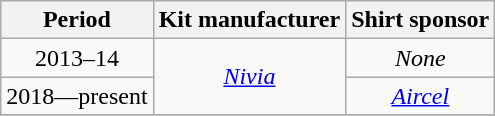<table class="wikitable" style="text-align:center;margin-left:1em;float:center">
<tr>
<th>Period</th>
<th>Kit manufacturer</th>
<th>Shirt sponsor</th>
</tr>
<tr>
<td>2013–14</td>
<td rowspan=2><em><a href='#'>Nivia</a></em></td>
<td><em>None</em></td>
</tr>
<tr>
<td>2018—present</td>
<td><em><a href='#'>Aircel</a></em></td>
</tr>
<tr>
</tr>
</table>
